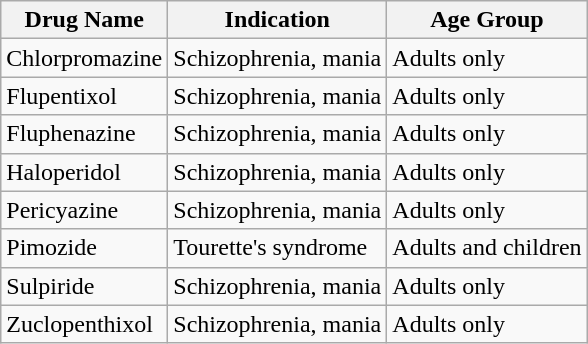<table class="wikitable">
<tr>
<th><strong>Drug Name</strong></th>
<th><strong>Indication</strong></th>
<th><strong>Age Group</strong></th>
</tr>
<tr>
<td>Chlorpromazine</td>
<td>Schizophrenia, mania</td>
<td>Adults only</td>
</tr>
<tr>
<td>Flupentixol</td>
<td>Schizophrenia, mania</td>
<td>Adults only</td>
</tr>
<tr>
<td>Fluphenazine</td>
<td>Schizophrenia, mania</td>
<td>Adults only</td>
</tr>
<tr>
<td>Haloperidol</td>
<td>Schizophrenia, mania</td>
<td>Adults only</td>
</tr>
<tr>
<td>Pericyazine</td>
<td>Schizophrenia, mania</td>
<td>Adults only</td>
</tr>
<tr>
<td>Pimozide</td>
<td>Tourette's syndrome</td>
<td>Adults and children</td>
</tr>
<tr>
<td>Sulpiride</td>
<td>Schizophrenia, mania</td>
<td>Adults only</td>
</tr>
<tr>
<td>Zuclopenthixol</td>
<td>Schizophrenia, mania</td>
<td>Adults only</td>
</tr>
</table>
